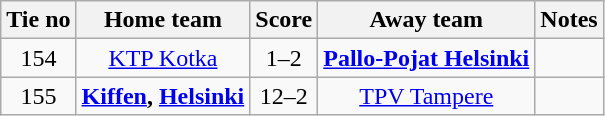<table class="wikitable" style="text-align:center">
<tr>
<th style= width="40px">Tie no</th>
<th style= width="150px">Home team</th>
<th style= width="60px">Score</th>
<th style= width="150px">Away team</th>
<th style= width="30px">Notes</th>
</tr>
<tr>
<td>154</td>
<td><a href='#'>KTP Kotka</a></td>
<td>1–2</td>
<td><strong><a href='#'>Pallo-Pojat Helsinki</a></strong></td>
<td></td>
</tr>
<tr>
<td>155</td>
<td><strong><a href='#'>Kiffen</a>, <a href='#'>Helsinki</a></strong></td>
<td>12–2</td>
<td><a href='#'>TPV Tampere</a></td>
<td></td>
</tr>
</table>
